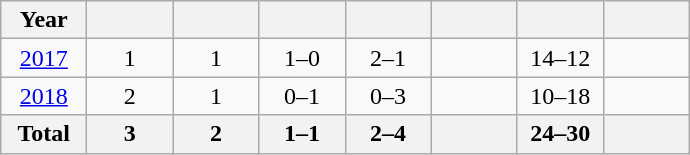<table class="wikitable" style="text-align:center">
<tr>
<th width=50px>Year</th>
<th width=50px></th>
<th width=50px></th>
<th width=50px></th>
<th width=50px></th>
<th width=50px></th>
<th width=50px></th>
<th width=50px></th>
</tr>
<tr>
<td><a href='#'>2017</a></td>
<td>1</td>
<td>1</td>
<td>1–0</td>
<td>2–1</td>
<td align=right></td>
<td>14–12</td>
<td align=right></td>
</tr>
<tr>
<td><a href='#'>2018</a></td>
<td>2</td>
<td>1</td>
<td>0–1</td>
<td>0–3</td>
<td align=right></td>
<td>10–18</td>
<td align=right></td>
</tr>
<tr>
<th>Total</th>
<th>3</th>
<th>2</th>
<th>1–1</th>
<th>2–4</th>
<th align=right></th>
<th>24–30</th>
<th align=right></th>
</tr>
</table>
